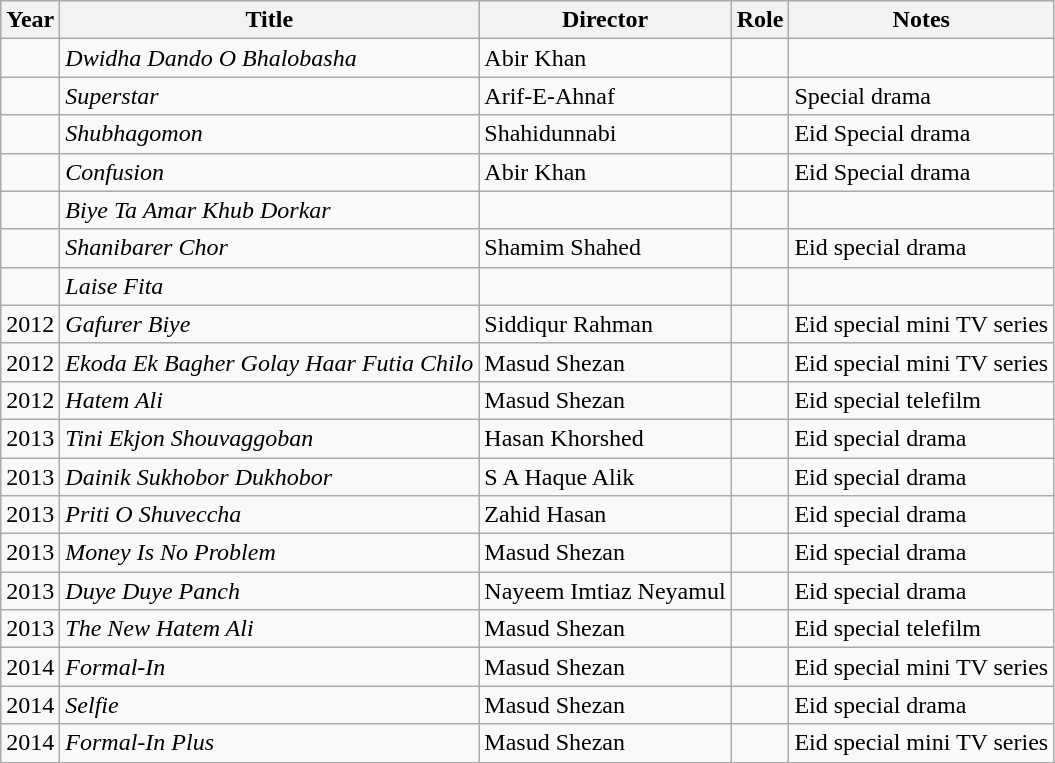<table class="wikitable">
<tr>
<th>Year</th>
<th>Title</th>
<th>Director</th>
<th>Role</th>
<th>Notes</th>
</tr>
<tr>
<td></td>
<td><em>Dwidha Dando O Bhalobasha</em></td>
<td>Abir Khan</td>
<td></td>
<td></td>
</tr>
<tr>
<td></td>
<td><em>Superstar</em></td>
<td>Arif-E-Ahnaf</td>
<td></td>
<td>Special drama</td>
</tr>
<tr>
<td></td>
<td><em>Shubhagomon</em></td>
<td>Shahidunnabi</td>
<td></td>
<td>Eid Special drama</td>
</tr>
<tr>
<td></td>
<td><em>Confusion</em></td>
<td>Abir Khan</td>
<td></td>
<td>Eid Special drama</td>
</tr>
<tr>
<td></td>
<td><em>Biye Ta Amar Khub Dorkar</em></td>
<td></td>
<td></td>
<td></td>
</tr>
<tr>
<td></td>
<td><em>Shanibarer Chor</em></td>
<td>Shamim Shahed</td>
<td></td>
<td>Eid special drama</td>
</tr>
<tr>
<td></td>
<td><em>Laise Fita</em></td>
<td></td>
<td></td>
<td></td>
</tr>
<tr>
<td>2012</td>
<td><em>Gafurer Biye</em></td>
<td>Siddiqur Rahman</td>
<td></td>
<td>Eid special mini TV series</td>
</tr>
<tr>
<td>2012</td>
<td><em>Ekoda Ek Bagher Golay Haar Futia Chilo</em></td>
<td>Masud Shezan</td>
<td></td>
<td>Eid special mini TV series</td>
</tr>
<tr>
<td>2012</td>
<td><em>Hatem Ali</em></td>
<td>Masud Shezan</td>
<td></td>
<td>Eid special telefilm</td>
</tr>
<tr>
<td>2013</td>
<td><em>Tini Ekjon Shouvaggoban</em></td>
<td>Hasan Khorshed</td>
<td></td>
<td>Eid special drama</td>
</tr>
<tr>
<td>2013</td>
<td><em>Dainik Sukhobor Dukhobor</em></td>
<td>S A Haque Alik</td>
<td></td>
<td>Eid special drama</td>
</tr>
<tr>
<td>2013</td>
<td><em>Priti O Shuveccha</em></td>
<td>Zahid Hasan</td>
<td></td>
<td>Eid special drama</td>
</tr>
<tr>
<td>2013</td>
<td><em>Money Is No Problem</em></td>
<td>Masud Shezan</td>
<td></td>
<td>Eid special drama</td>
</tr>
<tr>
<td>2013</td>
<td><em>Duye Duye Panch</em></td>
<td>Nayeem Imtiaz Neyamul</td>
<td></td>
<td>Eid special drama</td>
</tr>
<tr>
<td>2013</td>
<td><em>The New Hatem Ali</em></td>
<td>Masud Shezan</td>
<td></td>
<td>Eid special telefilm</td>
</tr>
<tr>
<td>2014</td>
<td><em>Formal-In</em></td>
<td>Masud Shezan</td>
<td></td>
<td>Eid special mini TV series</td>
</tr>
<tr>
<td>2014</td>
<td><em>Selfie</em></td>
<td>Masud Shezan</td>
<td></td>
<td>Eid special drama</td>
</tr>
<tr>
<td>2014</td>
<td><em>Formal-In Plus</em></td>
<td>Masud Shezan</td>
<td></td>
<td>Eid special mini TV series</td>
</tr>
<tr>
</tr>
</table>
